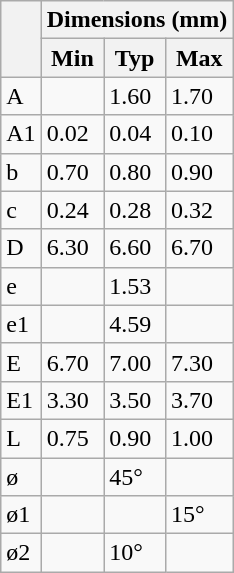<table class="wikitable">
<tr>
<th rowspan=2></th>
<th colspan=3>Dimensions (mm)</th>
</tr>
<tr>
<th>Min</th>
<th>Typ</th>
<th>Max</th>
</tr>
<tr>
<td>A</td>
<td></td>
<td>1.60</td>
<td>1.70</td>
</tr>
<tr>
<td>A1</td>
<td>0.02</td>
<td>0.04</td>
<td>0.10</td>
</tr>
<tr>
<td>b</td>
<td>0.70</td>
<td>0.80</td>
<td>0.90</td>
</tr>
<tr>
<td>c</td>
<td>0.24</td>
<td>0.28</td>
<td>0.32</td>
</tr>
<tr>
<td>D</td>
<td>6.30</td>
<td>6.60</td>
<td>6.70</td>
</tr>
<tr>
<td>e</td>
<td></td>
<td>1.53</td>
<td></td>
</tr>
<tr>
<td>e1</td>
<td></td>
<td>4.59</td>
<td></td>
</tr>
<tr>
<td>E</td>
<td>6.70</td>
<td>7.00</td>
<td>7.30</td>
</tr>
<tr>
<td>E1</td>
<td>3.30</td>
<td>3.50</td>
<td>3.70</td>
</tr>
<tr>
<td>L</td>
<td>0.75</td>
<td>0.90</td>
<td>1.00</td>
</tr>
<tr>
<td>ø</td>
<td></td>
<td>45°</td>
<td></td>
</tr>
<tr>
<td>ø1</td>
<td></td>
<td></td>
<td>15°</td>
</tr>
<tr>
<td>ø2</td>
<td></td>
<td>10°</td>
<td></td>
</tr>
</table>
